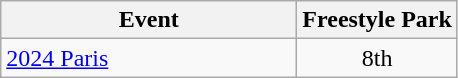<table class="wikitable" style="text-align: center;">
<tr ">
<th style="width:190px;">Event</th>
<th>Freestyle Park</th>
</tr>
<tr>
<td align=left> <a href='#'>2024 Paris</a></td>
<td>8th</td>
</tr>
</table>
